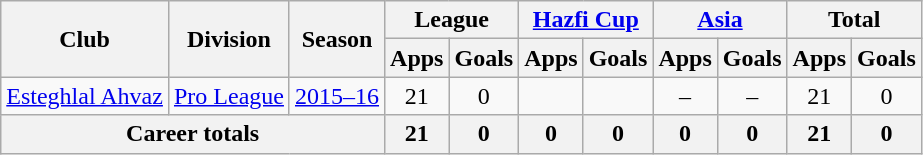<table class="wikitable" style="text-align: center;">
<tr>
<th rowspan="2">Club</th>
<th rowspan="2">Division</th>
<th rowspan="2">Season</th>
<th colspan="2">League</th>
<th colspan="2"><a href='#'>Hazfi Cup</a></th>
<th colspan="2"><a href='#'>Asia</a></th>
<th colspan="2">Total</th>
</tr>
<tr>
<th>Apps</th>
<th>Goals</th>
<th>Apps</th>
<th>Goals</th>
<th>Apps</th>
<th>Goals</th>
<th>Apps</th>
<th>Goals</th>
</tr>
<tr>
<td><a href='#'>Esteghlal Ahvaz</a></td>
<td><a href='#'>Pro League</a></td>
<td><a href='#'>2015–16</a></td>
<td>21</td>
<td>0</td>
<td></td>
<td></td>
<td>–</td>
<td>–</td>
<td>21</td>
<td>0</td>
</tr>
<tr>
<th colspan=3>Career totals</th>
<th>21</th>
<th>0</th>
<th>0</th>
<th>0</th>
<th>0</th>
<th>0</th>
<th>21</th>
<th>0</th>
</tr>
</table>
